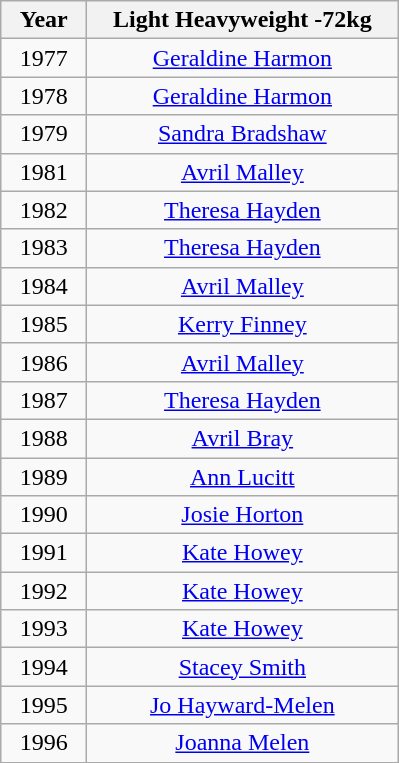<table class="wikitable" style="text-align:center">
<tr>
<th width=50>Year</th>
<th width=200>Light Heavyweight -72kg</th>
</tr>
<tr>
<td>1977</td>
<td><a href='#'>Geraldine Harmon</a></td>
</tr>
<tr>
<td>1978</td>
<td><a href='#'>Geraldine Harmon</a></td>
</tr>
<tr>
<td>1979</td>
<td><a href='#'>Sandra Bradshaw</a></td>
</tr>
<tr>
<td>1981</td>
<td><a href='#'>Avril Malley</a></td>
</tr>
<tr>
<td>1982</td>
<td><a href='#'>Theresa Hayden</a></td>
</tr>
<tr>
<td>1983</td>
<td><a href='#'>Theresa Hayden</a></td>
</tr>
<tr>
<td>1984</td>
<td><a href='#'>Avril Malley</a></td>
</tr>
<tr>
<td>1985</td>
<td><a href='#'>Kerry Finney</a></td>
</tr>
<tr>
<td>1986</td>
<td><a href='#'>Avril Malley</a></td>
</tr>
<tr>
<td>1987</td>
<td><a href='#'>Theresa Hayden</a></td>
</tr>
<tr>
<td>1988</td>
<td><a href='#'>Avril Bray</a></td>
</tr>
<tr>
<td>1989</td>
<td><a href='#'>Ann Lucitt</a></td>
</tr>
<tr>
<td>1990</td>
<td><a href='#'>Josie Horton</a></td>
</tr>
<tr>
<td>1991</td>
<td><a href='#'>Kate Howey</a></td>
</tr>
<tr>
<td>1992</td>
<td><a href='#'>Kate Howey</a></td>
</tr>
<tr>
<td>1993</td>
<td><a href='#'>Kate Howey</a></td>
</tr>
<tr>
<td>1994</td>
<td><a href='#'>Stacey Smith</a></td>
</tr>
<tr>
<td>1995</td>
<td><a href='#'>Jo Hayward-Melen</a></td>
</tr>
<tr>
<td>1996</td>
<td><a href='#'>Joanna Melen</a></td>
</tr>
<tr>
</tr>
</table>
